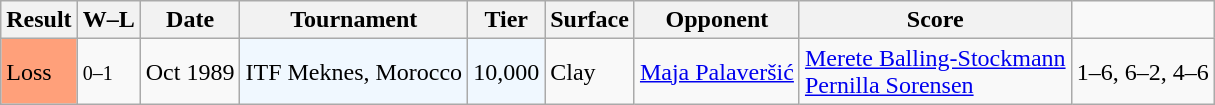<table class="sortable wikitable">
<tr>
<th>Result</th>
<th class="unsortable">W–L</th>
<th>Date</th>
<th>Tournament</th>
<th>Tier</th>
<th>Surface</th>
<th>Opponent</th>
<th class="unsortable">Score</th>
</tr>
<tr>
<td style="background:#ffa07a;">Loss</td>
<td><small>0–1</small></td>
<td>Oct 1989</td>
<td style="background:#f0f8ff;">ITF Meknes, Morocco</td>
<td style="background:#f0f8ff;">10,000</td>
<td>Clay</td>
<td> <a href='#'>Maja Palaveršić</a></td>
<td> <a href='#'>Merete Balling-Stockmann</a> <br>  <a href='#'>Pernilla Sorensen</a></td>
<td>1–6, 6–2, 4–6</td>
</tr>
</table>
